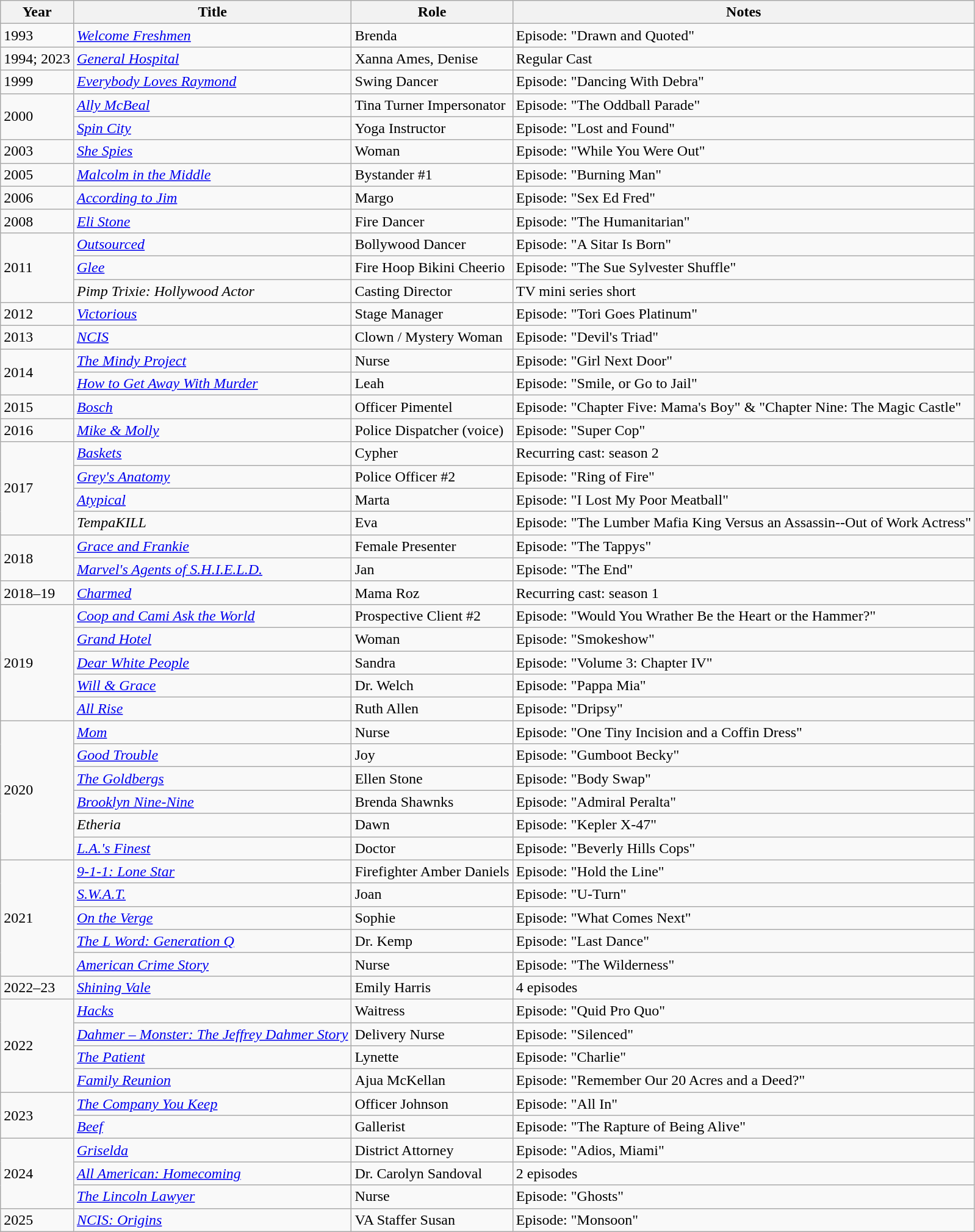<table class="wikitable sortable">
<tr>
<th>Year</th>
<th>Title</th>
<th>Role</th>
<th>Notes</th>
</tr>
<tr>
<td>1993</td>
<td><em><a href='#'>Welcome Freshmen</a></em></td>
<td>Brenda</td>
<td>Episode: "Drawn and Quoted"</td>
</tr>
<tr>
<td>1994; 2023</td>
<td><em><a href='#'>General Hospital</a></em></td>
<td>Xanna Ames, Denise</td>
<td>Regular Cast </td>
</tr>
<tr>
<td>1999</td>
<td><em><a href='#'>Everybody Loves Raymond</a></em></td>
<td>Swing Dancer</td>
<td>Episode: "Dancing With Debra" </td>
</tr>
<tr>
<td rowspan="2">2000</td>
<td><em><a href='#'>Ally McBeal</a></em></td>
<td>Tina Turner Impersonator</td>
<td>Episode: "The Oddball Parade"</td>
</tr>
<tr>
<td><em><a href='#'>Spin City</a></em></td>
<td>Yoga Instructor</td>
<td>Episode: "Lost and Found"</td>
</tr>
<tr>
<td>2003</td>
<td><em><a href='#'>She Spies</a></em></td>
<td>Woman</td>
<td>Episode: "While You Were Out"</td>
</tr>
<tr>
<td>2005</td>
<td><em><a href='#'>Malcolm in the Middle</a></em></td>
<td>Bystander #1</td>
<td>Episode: "Burning Man" </td>
</tr>
<tr>
<td>2006</td>
<td><em><a href='#'>According to Jim</a></em></td>
<td>Margo</td>
<td>Episode: "Sex Ed Fred"</td>
</tr>
<tr>
<td>2008</td>
<td><em><a href='#'>Eli Stone</a></em></td>
<td>Fire Dancer</td>
<td>Episode: "The Humanitarian"</td>
</tr>
<tr>
<td rowspan="3">2011</td>
<td><em><a href='#'>Outsourced</a></em></td>
<td>Bollywood Dancer</td>
<td>Episode: "A Sitar Is Born"</td>
</tr>
<tr>
<td><em><a href='#'>Glee</a></em></td>
<td>Fire Hoop Bikini Cheerio</td>
<td>Episode: "The Sue Sylvester Shuffle"</td>
</tr>
<tr>
<td><em>Pimp Trixie: Hollywood Actor</em></td>
<td>Casting Director</td>
<td>TV mini series short</td>
</tr>
<tr>
<td>2012</td>
<td><em><a href='#'>Victorious</a></em></td>
<td>Stage Manager</td>
<td>Episode: "Tori Goes Platinum"</td>
</tr>
<tr>
<td>2013</td>
<td><em><a href='#'>NCIS</a></em></td>
<td>Clown / Mystery Woman</td>
<td>Episode: "Devil's Triad"</td>
</tr>
<tr>
<td rowspan="2">2014</td>
<td><em><a href='#'>The Mindy Project</a></em></td>
<td>Nurse</td>
<td>Episode: "Girl Next Door"</td>
</tr>
<tr>
<td><em><a href='#'>How to Get Away With Murder</a></em></td>
<td>Leah</td>
<td>Episode: "Smile, or Go to Jail"</td>
</tr>
<tr>
<td>2015</td>
<td><em><a href='#'>Bosch</a></em></td>
<td>Officer Pimentel</td>
<td>Episode: "Chapter Five: Mama's Boy" & "Chapter Nine: The Magic Castle"</td>
</tr>
<tr>
<td>2016</td>
<td><em><a href='#'>Mike & Molly</a></em></td>
<td>Police Dispatcher (voice)</td>
<td>Episode: "Super Cop"</td>
</tr>
<tr>
<td rowspan="4">2017</td>
<td><em><a href='#'>Baskets</a></em></td>
<td>Cypher</td>
<td>Recurring cast: season 2</td>
</tr>
<tr>
<td><em><a href='#'>Grey's Anatomy</a></em></td>
<td>Police Officer #2</td>
<td>Episode: "Ring of Fire"</td>
</tr>
<tr>
<td><em><a href='#'>Atypical</a></em></td>
<td>Marta</td>
<td>Episode: "I Lost My Poor Meatball"</td>
</tr>
<tr>
<td><em>TempaKILL</em></td>
<td>Eva</td>
<td>Episode: "The Lumber Mafia King Versus an Assassin--Out of Work Actress"</td>
</tr>
<tr>
<td rowspan="2">2018</td>
<td><em><a href='#'>Grace and Frankie</a></em></td>
<td>Female Presenter</td>
<td>Episode: "The Tappys"</td>
</tr>
<tr>
<td><em><a href='#'>Marvel's Agents of S.H.I.E.L.D.</a></em></td>
<td>Jan</td>
<td>Episode: "The End"</td>
</tr>
<tr>
<td>2018–19</td>
<td><em><a href='#'>Charmed</a></em></td>
<td>Mama Roz</td>
<td>Recurring cast: season 1</td>
</tr>
<tr>
<td rowspan="5">2019</td>
<td><em><a href='#'>Coop and Cami Ask the World</a></em></td>
<td>Prospective Client #2</td>
<td>Episode: "Would You Wrather Be the Heart or the Hammer?"</td>
</tr>
<tr>
<td><em><a href='#'>Grand Hotel</a></em></td>
<td>Woman</td>
<td>Episode: "Smokeshow"</td>
</tr>
<tr>
<td><em><a href='#'>Dear White People</a></em></td>
<td>Sandra</td>
<td>Episode: "Volume 3: Chapter IV"</td>
</tr>
<tr>
<td><em><a href='#'>Will & Grace</a></em></td>
<td>Dr. Welch</td>
<td>Episode: "Pappa Mia"</td>
</tr>
<tr>
<td><em><a href='#'>All Rise</a></em></td>
<td>Ruth Allen</td>
<td>Episode: "Dripsy"</td>
</tr>
<tr>
<td rowspan="6">2020</td>
<td><em><a href='#'>Mom</a></em></td>
<td>Nurse</td>
<td>Episode: "One Tiny Incision and a Coffin Dress"</td>
</tr>
<tr>
<td><em><a href='#'>Good Trouble</a></em></td>
<td>Joy</td>
<td>Episode: "Gumboot Becky"</td>
</tr>
<tr>
<td><em><a href='#'>The Goldbergs</a></em></td>
<td>Ellen Stone</td>
<td>Episode: "Body Swap"</td>
</tr>
<tr>
<td><em><a href='#'>Brooklyn Nine-Nine</a></em></td>
<td>Brenda Shawnks</td>
<td>Episode: "Admiral Peralta"</td>
</tr>
<tr>
<td><em>Etheria</em></td>
<td>Dawn</td>
<td>Episode: "Kepler X-47"</td>
</tr>
<tr>
<td><em><a href='#'>L.A.'s Finest</a></em></td>
<td>Doctor</td>
<td>Episode: "Beverly Hills Cops"</td>
</tr>
<tr>
<td rowspan="5">2021</td>
<td><em><a href='#'>9-1-1: Lone Star</a></em></td>
<td>Firefighter Amber Daniels</td>
<td>Episode: "Hold the Line"</td>
</tr>
<tr>
<td><em><a href='#'>S.W.A.T.</a></em></td>
<td>Joan</td>
<td>Episode: "U-Turn"</td>
</tr>
<tr>
<td><em><a href='#'>On the Verge</a></em></td>
<td>Sophie</td>
<td>Episode: "What Comes Next"</td>
</tr>
<tr>
<td><em><a href='#'>The L Word: Generation Q</a></em></td>
<td>Dr. Kemp</td>
<td>Episode: "Last Dance"</td>
</tr>
<tr>
<td><em><a href='#'>American Crime Story</a></em></td>
<td>Nurse</td>
<td>Episode: "The Wilderness"</td>
</tr>
<tr>
<td>2022–23</td>
<td><em><a href='#'>Shining Vale</a></em></td>
<td>Emily Harris</td>
<td>4 episodes</td>
</tr>
<tr>
<td rowspan="4">2022</td>
<td><em><a href='#'>Hacks</a></em></td>
<td>Waitress</td>
<td>Episode: "Quid Pro Quo"</td>
</tr>
<tr>
<td><em><a href='#'>Dahmer – Monster: The Jeffrey Dahmer Story</a></em></td>
<td>Delivery Nurse</td>
<td>Episode: "Silenced"</td>
</tr>
<tr>
<td><em><a href='#'>The Patient</a></em></td>
<td>Lynette</td>
<td>Episode: "Charlie"</td>
</tr>
<tr>
<td><em><a href='#'>Family Reunion</a></em></td>
<td>Ajua McKellan</td>
<td>Episode: "Remember Our 20 Acres and a Deed?"</td>
</tr>
<tr>
<td rowspan="2">2023</td>
<td><em><a href='#'>The Company You Keep</a></em></td>
<td>Officer Johnson</td>
<td>Episode: "All In"</td>
</tr>
<tr>
<td><em><a href='#'>Beef</a></em></td>
<td>Gallerist</td>
<td>Episode: "The Rapture of Being Alive"</td>
</tr>
<tr>
<td rowspan="3">2024</td>
<td><em><a href='#'>Griselda</a></em></td>
<td>District Attorney</td>
<td>Episode: "Adios, Miami"</td>
</tr>
<tr>
<td><em><a href='#'>All American: Homecoming</a></em></td>
<td>Dr. Carolyn Sandoval</td>
<td>2 episodes</td>
</tr>
<tr>
<td><em><a href='#'>The Lincoln Lawyer</a></em></td>
<td>Nurse</td>
<td>Episode: "Ghosts"</td>
</tr>
<tr>
<td>2025</td>
<td><em><a href='#'>NCIS: Origins</a></em></td>
<td>VA Staffer Susan</td>
<td>Episode: "Monsoon"</td>
</tr>
</table>
